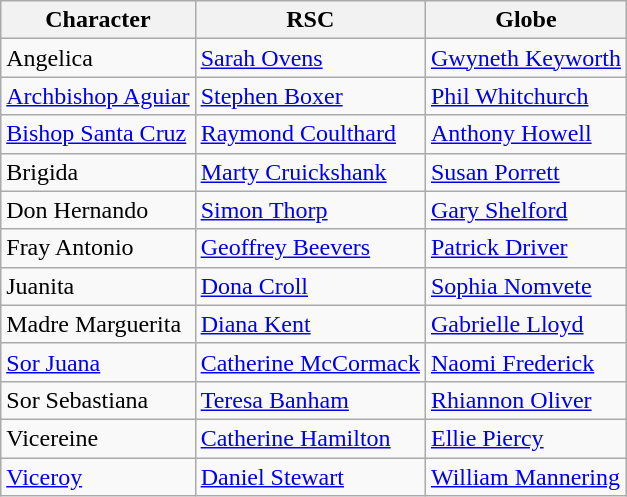<table class="wikitable">
<tr>
<th>Character</th>
<th>RSC</th>
<th>Globe</th>
</tr>
<tr>
<td>Angelica</td>
<td><a href='#'>Sarah Ovens</a></td>
<td><a href='#'>Gwyneth Keyworth</a></td>
</tr>
<tr>
<td><a href='#'>Archbishop Aguiar</a></td>
<td><a href='#'>Stephen Boxer</a></td>
<td><a href='#'>Phil Whitchurch</a></td>
</tr>
<tr>
<td><a href='#'>Bishop Santa Cruz</a></td>
<td><a href='#'>Raymond Coulthard</a></td>
<td><a href='#'>Anthony Howell</a></td>
</tr>
<tr>
<td>Brigida</td>
<td><a href='#'>Marty Cruickshank</a></td>
<td><a href='#'>Susan Porrett</a></td>
</tr>
<tr>
<td>Don Hernando</td>
<td><a href='#'>Simon Thorp</a></td>
<td><a href='#'>Gary Shelford</a></td>
</tr>
<tr>
<td>Fray Antonio</td>
<td><a href='#'>Geoffrey Beevers</a></td>
<td><a href='#'>Patrick Driver</a></td>
</tr>
<tr>
<td>Juanita</td>
<td><a href='#'>Dona Croll</a></td>
<td><a href='#'>Sophia Nomvete</a></td>
</tr>
<tr>
<td>Madre Marguerita</td>
<td><a href='#'>Diana Kent</a></td>
<td><a href='#'>Gabrielle Lloyd</a></td>
</tr>
<tr>
<td><a href='#'>Sor Juana</a></td>
<td><a href='#'>Catherine McCormack</a></td>
<td><a href='#'>Naomi Frederick</a></td>
</tr>
<tr>
<td>Sor Sebastiana</td>
<td><a href='#'>Teresa Banham</a></td>
<td><a href='#'>Rhiannon Oliver</a></td>
</tr>
<tr>
<td>Vicereine</td>
<td><a href='#'>Catherine Hamilton</a></td>
<td><a href='#'>Ellie Piercy</a></td>
</tr>
<tr>
<td><a href='#'>Viceroy</a></td>
<td><a href='#'>Daniel Stewart</a></td>
<td><a href='#'>William Mannering</a></td>
</tr>
</table>
